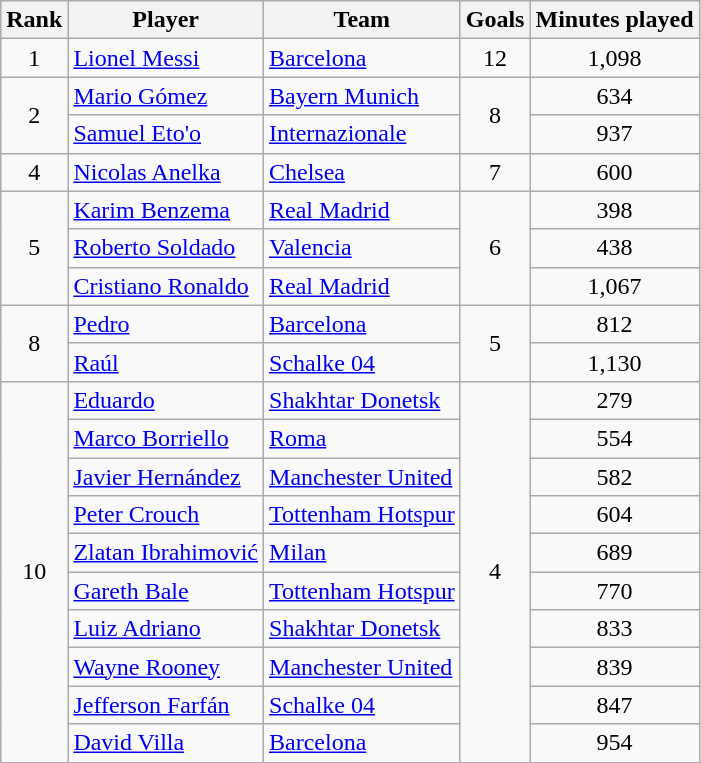<table class="wikitable" style="text-align:center">
<tr>
<th>Rank</th>
<th>Player</th>
<th>Team</th>
<th>Goals</th>
<th>Minutes played</th>
</tr>
<tr>
<td>1</td>
<td align=left> <a href='#'>Lionel Messi</a></td>
<td align=left> <a href='#'>Barcelona</a></td>
<td>12</td>
<td>1,098</td>
</tr>
<tr>
<td rowspan=2>2</td>
<td align=left> <a href='#'>Mario Gómez</a></td>
<td align=left> <a href='#'>Bayern Munich</a></td>
<td rowspan=2>8</td>
<td>634</td>
</tr>
<tr>
<td align=left> <a href='#'>Samuel Eto'o</a></td>
<td align=left> <a href='#'>Internazionale</a></td>
<td>937</td>
</tr>
<tr>
<td>4</td>
<td align=left> <a href='#'>Nicolas Anelka</a></td>
<td align=left> <a href='#'>Chelsea</a></td>
<td>7</td>
<td>600</td>
</tr>
<tr>
<td rowspan=3>5</td>
<td align=left> <a href='#'>Karim Benzema</a></td>
<td align=left> <a href='#'>Real Madrid</a></td>
<td rowspan=3>6</td>
<td>398</td>
</tr>
<tr>
<td align=left> <a href='#'>Roberto Soldado</a></td>
<td align=left> <a href='#'>Valencia</a></td>
<td>438</td>
</tr>
<tr>
<td align=left> <a href='#'>Cristiano Ronaldo</a></td>
<td align=left> <a href='#'>Real Madrid</a></td>
<td>1,067</td>
</tr>
<tr>
<td rowspan=2>8</td>
<td align=left> <a href='#'>Pedro</a></td>
<td align=left> <a href='#'>Barcelona</a></td>
<td rowspan=2>5</td>
<td>812</td>
</tr>
<tr>
<td align=left> <a href='#'>Raúl</a></td>
<td align=left> <a href='#'>Schalke 04</a></td>
<td>1,130</td>
</tr>
<tr>
<td rowspan=10>10</td>
<td align=left> <a href='#'>Eduardo</a></td>
<td align=left> <a href='#'>Shakhtar Donetsk</a></td>
<td rowspan=10>4</td>
<td>279</td>
</tr>
<tr>
<td align=left> <a href='#'>Marco Borriello</a></td>
<td align=left> <a href='#'>Roma</a></td>
<td>554</td>
</tr>
<tr>
<td align=left> <a href='#'>Javier Hernández</a></td>
<td align=left> <a href='#'>Manchester United</a></td>
<td>582</td>
</tr>
<tr>
<td align=left> <a href='#'>Peter Crouch</a></td>
<td align=left> <a href='#'>Tottenham Hotspur</a></td>
<td>604</td>
</tr>
<tr>
<td align=left> <a href='#'>Zlatan Ibrahimović</a></td>
<td align=left> <a href='#'>Milan</a></td>
<td>689</td>
</tr>
<tr>
<td align=left> <a href='#'>Gareth Bale</a></td>
<td align=left> <a href='#'>Tottenham Hotspur</a></td>
<td>770</td>
</tr>
<tr>
<td align=left> <a href='#'>Luiz Adriano</a></td>
<td align=left> <a href='#'>Shakhtar Donetsk</a></td>
<td>833</td>
</tr>
<tr>
<td align=left> <a href='#'>Wayne Rooney</a></td>
<td align=left> <a href='#'>Manchester United</a></td>
<td>839</td>
</tr>
<tr>
<td align=left> <a href='#'>Jefferson Farfán</a></td>
<td align=left> <a href='#'>Schalke 04</a></td>
<td>847</td>
</tr>
<tr>
<td align=left> <a href='#'>David Villa</a></td>
<td align=left> <a href='#'>Barcelona</a></td>
<td>954</td>
</tr>
</table>
